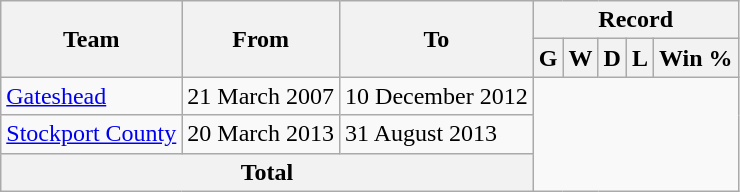<table class="wikitable" style="text-align: center">
<tr>
<th rowspan="2">Team</th>
<th rowspan="2">From</th>
<th rowspan="2">To</th>
<th colspan="5">Record</th>
</tr>
<tr>
<th>G</th>
<th>W</th>
<th>D</th>
<th>L</th>
<th>Win %</th>
</tr>
<tr>
<td align=left><a href='#'>Gateshead</a></td>
<td align=left>21 March 2007</td>
<td align=left>10 December 2012<br></td>
</tr>
<tr>
<td align=left><a href='#'>Stockport County</a></td>
<td align=left>20 March 2013</td>
<td align=left>31 August 2013<br></td>
</tr>
<tr>
<th colspan="3">Total<br></th>
</tr>
</table>
